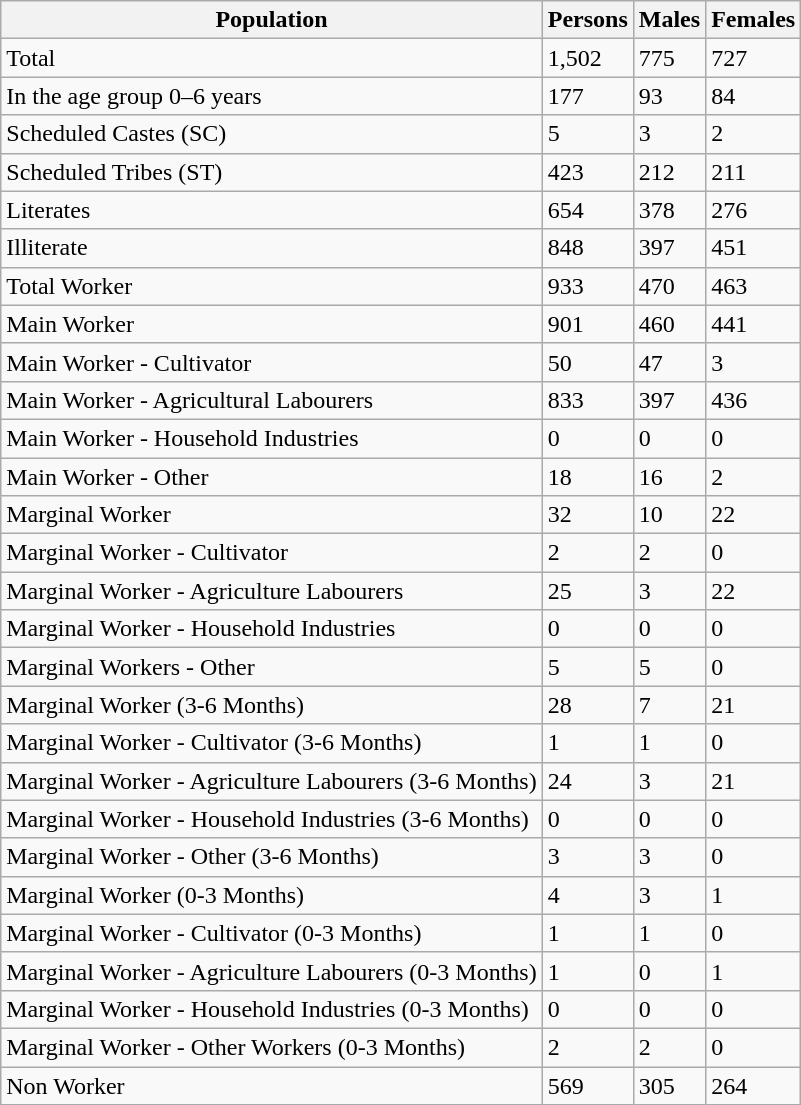<table class="wikitable">
<tr>
<th>Population</th>
<th>Persons</th>
<th>Males</th>
<th>Females</th>
</tr>
<tr>
<td>Total</td>
<td>1,502</td>
<td>775</td>
<td>727</td>
</tr>
<tr>
<td>In the age group 0–6 years</td>
<td>177</td>
<td>93</td>
<td>84</td>
</tr>
<tr>
<td>Scheduled Castes (SC)</td>
<td>5</td>
<td>3</td>
<td>2</td>
</tr>
<tr>
<td>Scheduled Tribes (ST)</td>
<td>423</td>
<td>212</td>
<td>211</td>
</tr>
<tr>
<td>Literates</td>
<td>654</td>
<td>378</td>
<td>276</td>
</tr>
<tr>
<td>Illiterate</td>
<td>848</td>
<td>397</td>
<td>451</td>
</tr>
<tr>
<td>Total Worker</td>
<td>933</td>
<td>470</td>
<td>463</td>
</tr>
<tr>
<td>Main Worker</td>
<td>901</td>
<td>460</td>
<td>441</td>
</tr>
<tr>
<td>Main Worker - Cultivator</td>
<td>50</td>
<td>47</td>
<td>3</td>
</tr>
<tr>
<td>Main Worker - Agricultural Labourers</td>
<td>833</td>
<td>397</td>
<td>436</td>
</tr>
<tr>
<td>Main Worker - Household Industries</td>
<td>0</td>
<td>0</td>
<td>0</td>
</tr>
<tr>
<td>Main Worker - Other</td>
<td>18</td>
<td>16</td>
<td>2</td>
</tr>
<tr>
<td>Marginal Worker</td>
<td>32</td>
<td>10</td>
<td>22</td>
</tr>
<tr>
<td>Marginal Worker - Cultivator</td>
<td>2</td>
<td>2</td>
<td>0</td>
</tr>
<tr>
<td>Marginal Worker - Agriculture Labourers</td>
<td>25</td>
<td>3</td>
<td>22</td>
</tr>
<tr>
<td>Marginal Worker - Household Industries</td>
<td>0</td>
<td>0</td>
<td>0</td>
</tr>
<tr>
<td>Marginal Workers - Other</td>
<td>5</td>
<td>5</td>
<td>0</td>
</tr>
<tr>
<td>Marginal Worker (3-6 Months)</td>
<td>28</td>
<td>7</td>
<td>21</td>
</tr>
<tr>
<td>Marginal Worker - Cultivator (3-6 Months)</td>
<td>1</td>
<td>1</td>
<td>0</td>
</tr>
<tr>
<td>Marginal Worker - Agriculture Labourers (3-6 Months)</td>
<td>24</td>
<td>3</td>
<td>21</td>
</tr>
<tr>
<td>Marginal Worker - Household Industries (3-6 Months)</td>
<td>0</td>
<td>0</td>
<td>0</td>
</tr>
<tr>
<td>Marginal Worker - Other (3-6 Months)</td>
<td>3</td>
<td>3</td>
<td>0</td>
</tr>
<tr>
<td>Marginal Worker (0-3 Months)</td>
<td>4</td>
<td>3</td>
<td>1</td>
</tr>
<tr>
<td>Marginal Worker - Cultivator (0-3 Months)</td>
<td>1</td>
<td>1</td>
<td>0</td>
</tr>
<tr>
<td>Marginal Worker - Agriculture Labourers (0-3 Months)</td>
<td>1</td>
<td>0</td>
<td>1</td>
</tr>
<tr>
<td>Marginal Worker - Household Industries (0-3 Months)</td>
<td>0</td>
<td>0</td>
<td>0</td>
</tr>
<tr>
<td>Marginal Worker - Other Workers (0-3 Months)</td>
<td>2</td>
<td>2</td>
<td>0</td>
</tr>
<tr>
<td>Non Worker</td>
<td>569</td>
<td>305</td>
<td>264</td>
</tr>
</table>
